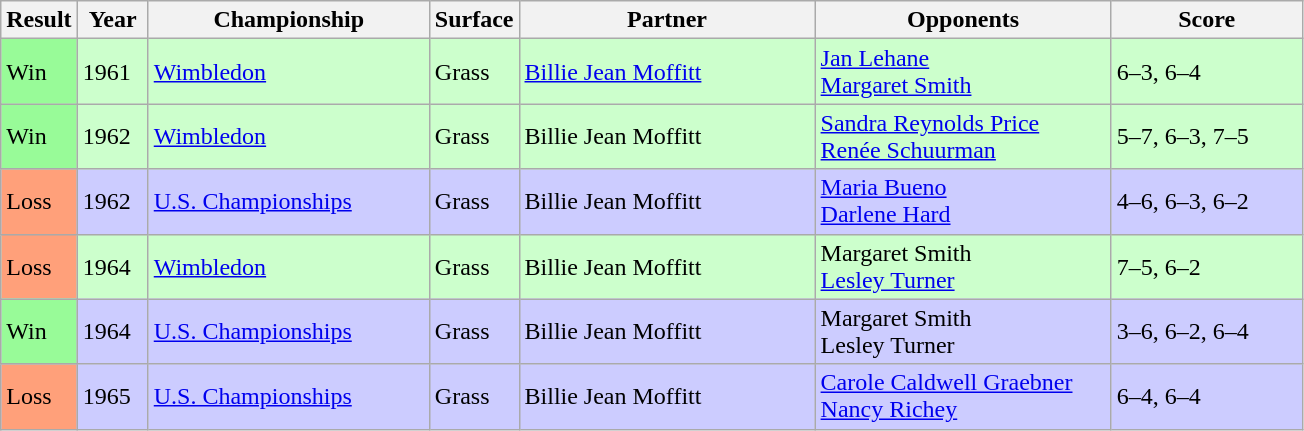<table class="sortable wikitable">
<tr>
<th style="width:40px">Result</th>
<th style="width:40px">Year</th>
<th style="width:180px">Championship</th>
<th style="width:50px">Surface</th>
<th style="width:190px">Partner</th>
<th style="width:190px">Opponents</th>
<th style="width:120px" class="unsortable">Score</th>
</tr>
<tr style="background:#cfc;">
<td style="background:#98fb98;">Win</td>
<td>1961</td>
<td><a href='#'>Wimbledon</a></td>
<td>Grass</td>
<td> <a href='#'>Billie Jean Moffitt</a></td>
<td> <a href='#'>Jan Lehane</a><br> <a href='#'>Margaret Smith</a></td>
<td>6–3, 6–4</td>
</tr>
<tr style="background:#cfc;">
<td style="background:#98fb98;">Win</td>
<td>1962</td>
<td><a href='#'>Wimbledon</a></td>
<td>Grass</td>
<td> Billie Jean Moffitt</td>
<td> <a href='#'>Sandra Reynolds Price</a><br> <a href='#'>Renée Schuurman</a></td>
<td>5–7, 6–3, 7–5</td>
</tr>
<tr style="background:#ccf;">
<td style="background:#ffa07a;">Loss</td>
<td>1962</td>
<td><a href='#'>U.S. Championships</a></td>
<td>Grass</td>
<td> Billie Jean Moffitt</td>
<td> <a href='#'>Maria Bueno</a><br> <a href='#'>Darlene Hard</a></td>
<td>4–6, 6–3, 6–2</td>
</tr>
<tr style="background:#cfc;">
<td style="background:#ffa07a;">Loss</td>
<td>1964</td>
<td><a href='#'>Wimbledon</a></td>
<td>Grass</td>
<td> Billie Jean Moffitt</td>
<td> Margaret Smith<br> <a href='#'>Lesley Turner</a></td>
<td>7–5, 6–2</td>
</tr>
<tr style="background:#ccf;">
<td style="background:#98fb98;">Win</td>
<td>1964</td>
<td><a href='#'>U.S. Championships</a></td>
<td>Grass</td>
<td> Billie Jean Moffitt</td>
<td> Margaret Smith<br> Lesley Turner</td>
<td>3–6, 6–2, 6–4</td>
</tr>
<tr style="background:#ccf;">
<td style="background:#ffa07a;">Loss</td>
<td>1965</td>
<td><a href='#'>U.S. Championships</a></td>
<td>Grass</td>
<td> Billie Jean Moffitt</td>
<td> <a href='#'>Carole Caldwell Graebner</a><br> <a href='#'>Nancy Richey</a></td>
<td>6–4, 6–4</td>
</tr>
</table>
